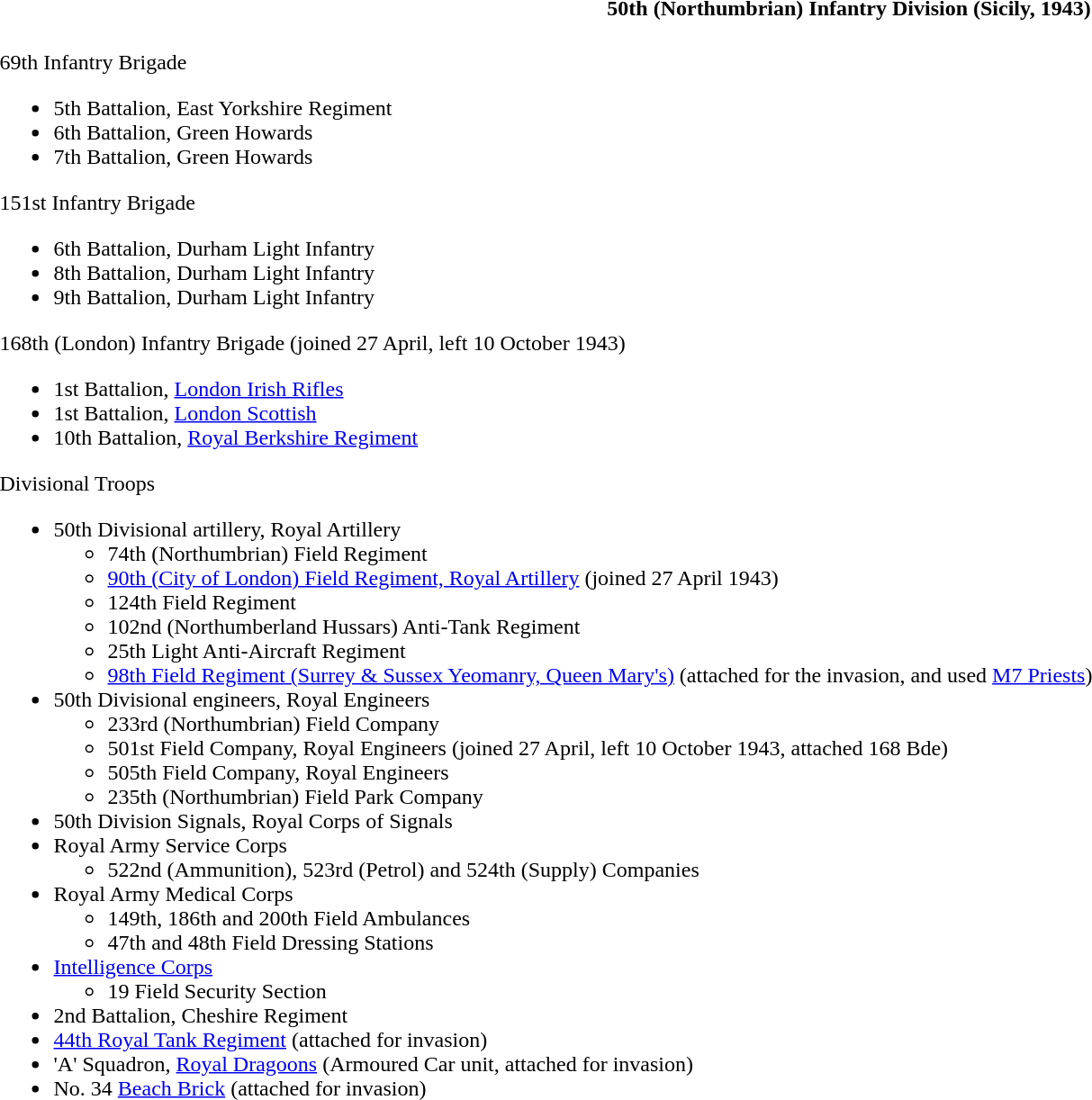<table class="toccolours collapsible collapsed" style="width:100%; background:transparent;">
<tr>
<th colspan=>50th (Northumbrian) Infantry Division (Sicily, 1943)</th>
</tr>
<tr>
<td colspan="2"><br>69th Infantry Brigade<ul><li>5th Battalion, East Yorkshire Regiment</li><li>6th Battalion, Green Howards</li><li>7th Battalion, Green Howards</li></ul>151st Infantry Brigade<ul><li>6th Battalion, Durham Light Infantry</li><li>8th Battalion, Durham Light Infantry</li><li>9th Battalion, Durham Light Infantry</li></ul>168th (London) Infantry Brigade (joined 27 April, left 10 October 1943)<ul><li>1st Battalion, <a href='#'>London Irish Rifles</a></li><li>1st Battalion, <a href='#'>London Scottish</a></li><li>10th Battalion, <a href='#'>Royal Berkshire Regiment</a></li></ul>Divisional Troops<ul><li>50th Divisional artillery, Royal Artillery<ul><li>74th (Northumbrian) Field Regiment</li><li><a href='#'>90th (City of London) Field Regiment, Royal Artillery</a> (joined 27 April 1943)</li><li>124th Field Regiment</li><li>102nd (Northumberland Hussars) Anti-Tank Regiment</li><li>25th Light Anti-Aircraft Regiment</li><li><a href='#'>98th Field Regiment (Surrey & Sussex Yeomanry, Queen Mary's)</a> (attached for the invasion, and used <a href='#'>M7 Priests</a>)</li></ul></li><li>50th Divisional engineers, Royal Engineers<ul><li>233rd (Northumbrian) Field Company</li><li>501st Field Company, Royal Engineers (joined 27 April, left 10 October 1943, attached 168 Bde)</li><li>505th Field Company, Royal Engineers</li><li>235th (Northumbrian) Field Park Company</li></ul></li><li>50th Division Signals, Royal Corps of Signals</li><li>Royal Army Service Corps<ul><li>522nd (Ammunition), 523rd (Petrol) and 524th (Supply) Companies</li></ul></li><li>Royal Army Medical Corps<ul><li>149th, 186th and 200th Field Ambulances</li><li>47th and 48th Field Dressing Stations</li></ul></li><li><a href='#'>Intelligence Corps</a><ul><li>19 Field Security Section</li></ul></li><li>2nd Battalion, Cheshire Regiment</li><li><a href='#'>44th Royal Tank Regiment</a> (attached for invasion)</li><li>'A' Squadron, <a href='#'>Royal Dragoons</a> (Armoured Car unit, attached for invasion)</li><li>No. 34 <a href='#'>Beach Brick</a> (attached for invasion)</li></ul></td>
</tr>
</table>
